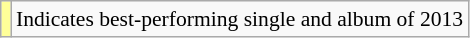<table class="wikitable" style="font-size:90%;">
<tr>
<td style="background-color:#FFFF99"></td>
<td>Indicates best-performing single and album of 2013</td>
</tr>
</table>
